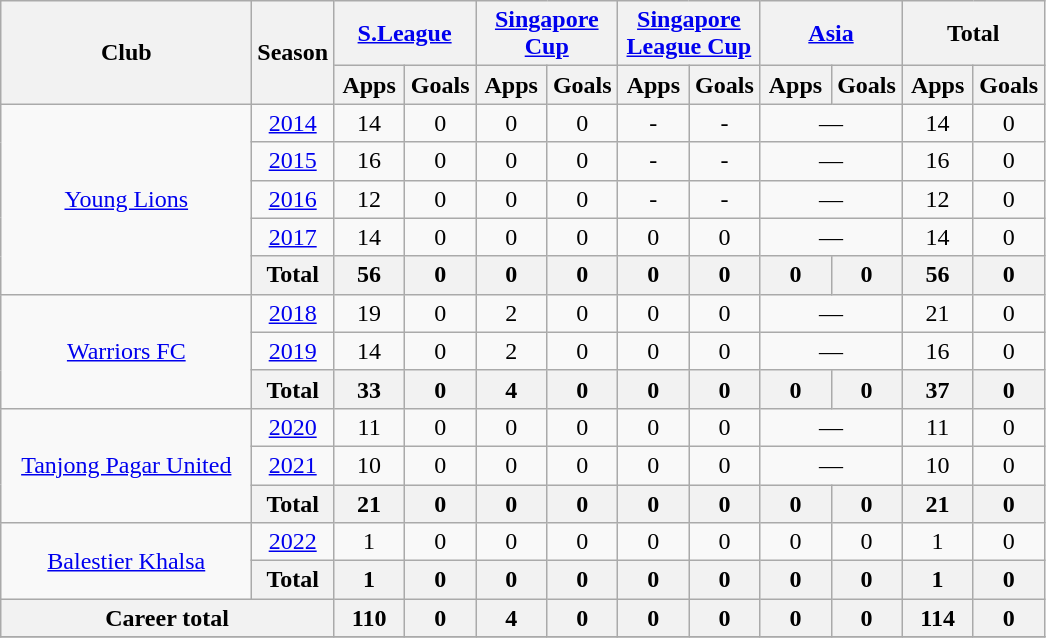<table class="wikitable" style="text-align:center">
<tr>
<th rowspan=2 width=160>Club</th>
<th rowspan=2>Season</th>
<th colspan=2><a href='#'>S.League</a></th>
<th colspan=2><a href='#'>Singapore Cup</a></th>
<th colspan=2><a href='#'>Singapore<br>League Cup</a></th>
<th colspan="2"><a href='#'>Asia</a></th>
<th colspan=2>Total</th>
</tr>
<tr>
<th width=40>Apps</th>
<th width=40>Goals</th>
<th width=40>Apps</th>
<th width=40>Goals</th>
<th width=40>Apps</th>
<th width=40>Goals</th>
<th width=40>Apps</th>
<th width=40>Goals</th>
<th width=40>Apps</th>
<th width=40>Goals</th>
</tr>
<tr>
<td rowspan=5><a href='#'>Young Lions</a></td>
<td><a href='#'>2014</a></td>
<td>14</td>
<td>0</td>
<td>0</td>
<td>0</td>
<td>-</td>
<td>-</td>
<td colspan='2'>—</td>
<td>14</td>
<td>0</td>
</tr>
<tr>
<td><a href='#'>2015</a></td>
<td>16</td>
<td>0</td>
<td>0</td>
<td>0</td>
<td>-</td>
<td>-</td>
<td colspan='2'>—</td>
<td>16</td>
<td>0</td>
</tr>
<tr>
<td><a href='#'>2016</a></td>
<td>12</td>
<td>0</td>
<td>0</td>
<td>0</td>
<td>-</td>
<td>-</td>
<td colspan='2'>—</td>
<td>12</td>
<td>0</td>
</tr>
<tr>
<td><a href='#'>2017</a></td>
<td>14</td>
<td>0</td>
<td>0</td>
<td>0</td>
<td>0</td>
<td>0</td>
<td colspan='2'>—</td>
<td>14</td>
<td>0</td>
</tr>
<tr>
<th>Total</th>
<th>56</th>
<th>0</th>
<th>0</th>
<th>0</th>
<th>0</th>
<th>0</th>
<th>0</th>
<th>0</th>
<th>56</th>
<th>0</th>
</tr>
<tr>
<td rowspan="3"><a href='#'>Warriors FC</a></td>
<td><a href='#'>2018</a></td>
<td>19</td>
<td>0</td>
<td>2</td>
<td>0</td>
<td>0</td>
<td>0</td>
<td colspan='2'>—</td>
<td>21</td>
<td>0</td>
</tr>
<tr>
<td><a href='#'>2019</a></td>
<td>14</td>
<td>0</td>
<td>2</td>
<td>0</td>
<td>0</td>
<td>0</td>
<td colspan='2'>—</td>
<td>16</td>
<td>0</td>
</tr>
<tr>
<th>Total</th>
<th>33</th>
<th>0</th>
<th>4</th>
<th>0</th>
<th>0</th>
<th>0</th>
<th>0</th>
<th>0</th>
<th>37</th>
<th>0</th>
</tr>
<tr>
<td rowspan="3"><a href='#'>Tanjong Pagar United</a></td>
<td><a href='#'>2020</a></td>
<td>11</td>
<td>0</td>
<td>0</td>
<td>0</td>
<td>0</td>
<td>0</td>
<td colspan='2'>—</td>
<td>11</td>
<td>0</td>
</tr>
<tr>
<td><a href='#'>2021</a></td>
<td>10</td>
<td>0</td>
<td>0</td>
<td>0</td>
<td>0</td>
<td>0</td>
<td colspan='2'>—</td>
<td>10</td>
<td>0</td>
</tr>
<tr>
<th>Total</th>
<th>21</th>
<th>0</th>
<th>0</th>
<th>0</th>
<th>0</th>
<th>0</th>
<th>0</th>
<th>0</th>
<th>21</th>
<th>0</th>
</tr>
<tr>
<td rowspan="2"><a href='#'>Balestier Khalsa</a></td>
<td><a href='#'>2022</a></td>
<td>1</td>
<td>0</td>
<td>0</td>
<td>0</td>
<td>0</td>
<td>0</td>
<td>0</td>
<td>0</td>
<td>1</td>
<td>0</td>
</tr>
<tr>
<th>Total</th>
<th>1</th>
<th>0</th>
<th>0</th>
<th>0</th>
<th>0</th>
<th>0</th>
<th>0</th>
<th>0</th>
<th>1</th>
<th>0</th>
</tr>
<tr>
<th colspan=2>Career total</th>
<th>110</th>
<th>0</th>
<th>4</th>
<th>0</th>
<th>0</th>
<th>0</th>
<th>0</th>
<th>0</th>
<th>114</th>
<th>0</th>
</tr>
<tr>
</tr>
</table>
